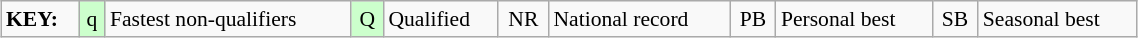<table class="wikitable" style="margin:0.5em auto; font-size:90%;position:relative;" width=60%>
<tr>
<td><strong>KEY:</strong></td>
<td bgcolor=ccffcc align=center>q</td>
<td>Fastest non-qualifiers</td>
<td bgcolor=ccffcc align=center>Q</td>
<td>Qualified</td>
<td align=center>NR</td>
<td>National record</td>
<td align=center>PB</td>
<td>Personal best</td>
<td align=center>SB</td>
<td>Seasonal best</td>
</tr>
</table>
